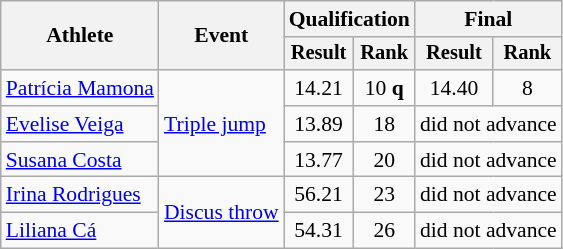<table class=wikitable style=font-size:90%>
<tr>
<th rowspan=2>Athlete</th>
<th rowspan=2>Event</th>
<th colspan=2>Qualification</th>
<th colspan=2>Final</th>
</tr>
<tr style=font-size:95%>
<th>Result</th>
<th>Rank</th>
<th>Result</th>
<th>Rank</th>
</tr>
<tr align=center>
<td align=left><a href='#'>Patrícia Mamona</a></td>
<td align=left rowspan=3><a href='#'>Triple jump</a></td>
<td>14.21</td>
<td>10 <strong>q</strong></td>
<td>14.40</td>
<td>8</td>
</tr>
<tr align=center>
<td align=left><a href='#'>Evelise Veiga</a></td>
<td>13.89</td>
<td>18</td>
<td colspan=2>did not advance</td>
</tr>
<tr align=center>
<td align=left><a href='#'>Susana Costa</a></td>
<td>13.77</td>
<td>20</td>
<td colspan=2>did not advance</td>
</tr>
<tr align=center>
<td align=left><a href='#'>Irina Rodrigues</a></td>
<td align=left rowspan=2><a href='#'>Discus throw</a></td>
<td>56.21</td>
<td>23</td>
<td colspan=2>did not advance</td>
</tr>
<tr align=center>
<td align=left><a href='#'>Liliana Cá</a></td>
<td>54.31</td>
<td>26</td>
<td colspan=2>did not advance</td>
</tr>
</table>
